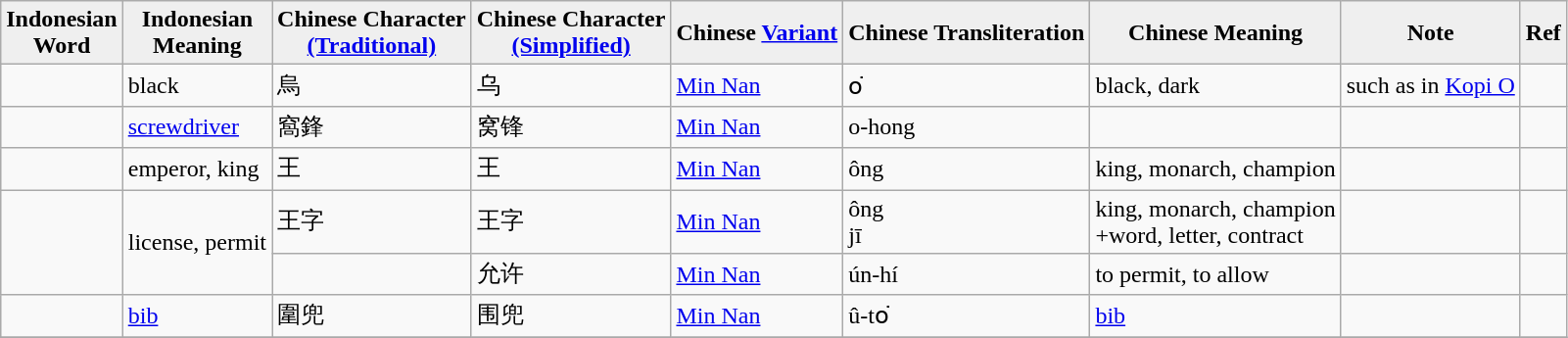<table class="wikitable">
<tr>
<th style="background:#efefef;">Indonesian <br>Word</th>
<th style="background:#efefef;">Indonesian <br>Meaning</th>
<th style="background:#efefef;">Chinese Character <br><a href='#'>(Traditional)</a></th>
<th style="background:#efefef;">Chinese Character <br><a href='#'>(Simplified)</a></th>
<th style="background:#efefef;">Chinese <a href='#'>Variant</a></th>
<th style="background:#efefef;">Chinese Transliteration</th>
<th style="background:#efefef;">Chinese Meaning</th>
<th style="background:#efefef;">Note</th>
<th style="background:#efefef;">Ref</th>
</tr>
<tr>
<td></td>
<td>black</td>
<td>烏</td>
<td>乌</td>
<td><a href='#'>Min Nan</a></td>
<td>o͘</td>
<td>black, dark</td>
<td>such as in <a href='#'>Kopi O</a></td>
<td></td>
</tr>
<tr>
<td></td>
<td><a href='#'>screwdriver</a></td>
<td>窩鋒</td>
<td>窝锋</td>
<td><a href='#'>Min Nan</a></td>
<td>o-hong</td>
<td></td>
<td></td>
<td></td>
</tr>
<tr>
<td></td>
<td>emperor, king</td>
<td>王</td>
<td>王</td>
<td><a href='#'>Min Nan</a></td>
<td>ông</td>
<td>king, monarch, champion</td>
<td></td>
<td></td>
</tr>
<tr>
<td rowspan="2"></td>
<td rowspan="2">license, permit</td>
<td>王字</td>
<td>王字</td>
<td><a href='#'>Min Nan</a></td>
<td>ông<br>jī</td>
<td>king, monarch, champion <br>+word, letter, contract</td>
<td></td>
<td></td>
</tr>
<tr>
<td></td>
<td>允许</td>
<td><a href='#'>Min Nan</a></td>
<td>ún-hí</td>
<td>to permit, to allow</td>
<td></td>
<td></td>
</tr>
<tr>
<td></td>
<td><a href='#'>bib</a></td>
<td>圍兜</td>
<td>围兜</td>
<td><a href='#'>Min Nan</a></td>
<td>û-to͘</td>
<td><a href='#'>bib</a></td>
<td></td>
<td></td>
</tr>
<tr>
</tr>
</table>
